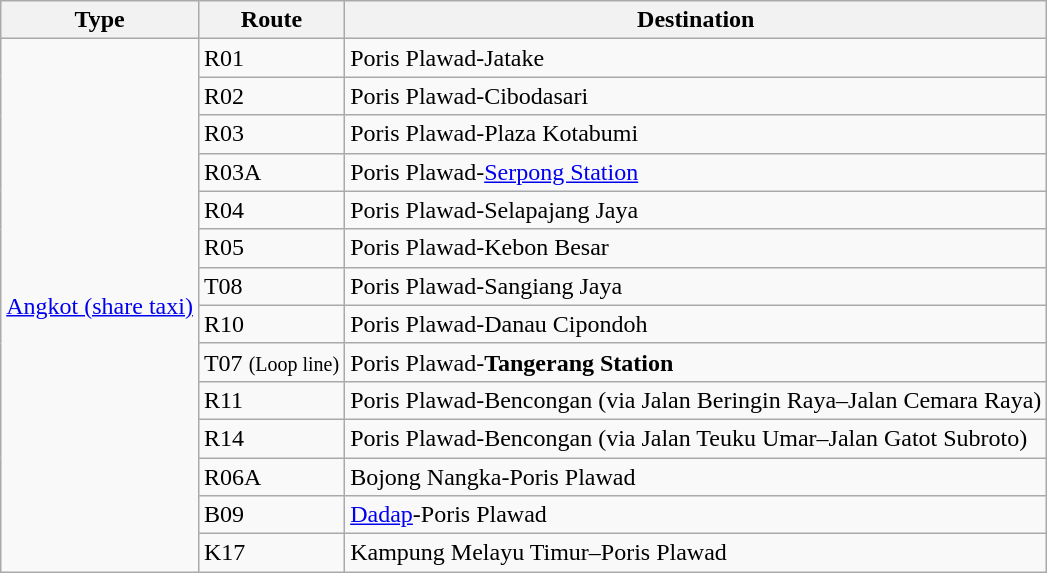<table class=wikitable>
<tr>
<th>Type</th>
<th>Route</th>
<th>Destination</th>
</tr>
<tr>
<td rowspan="14"><a href='#'>Angkot (share taxi)</a></td>
<td>R01</td>
<td>Poris Plawad-Jatake</td>
</tr>
<tr>
<td>R02</td>
<td>Poris Plawad-Cibodasari</td>
</tr>
<tr>
<td>R03</td>
<td>Poris Plawad-Plaza Kotabumi</td>
</tr>
<tr>
<td>R03A</td>
<td>Poris Plawad-<a href='#'>Serpong Station</a></td>
</tr>
<tr>
<td>R04</td>
<td>Poris Plawad-Selapajang Jaya</td>
</tr>
<tr>
<td>R05</td>
<td>Poris Plawad-Kebon Besar</td>
</tr>
<tr>
<td>T08</td>
<td>Poris Plawad-Sangiang Jaya</td>
</tr>
<tr>
<td>R10</td>
<td>Poris Plawad-Danau Cipondoh</td>
</tr>
<tr>
<td>T07 <small> (Loop line) </small></td>
<td>Poris Plawad-<strong>Tangerang Station</strong></td>
</tr>
<tr>
<td>R11</td>
<td>Poris Plawad-Bencongan (via Jalan Beringin Raya–Jalan Cemara Raya)</td>
</tr>
<tr>
<td>R14</td>
<td>Poris Plawad-Bencongan (via Jalan Teuku Umar–Jalan Gatot Subroto)</td>
</tr>
<tr>
<td>R06A</td>
<td>Bojong Nangka-Poris Plawad</td>
</tr>
<tr>
<td>B09</td>
<td><a href='#'>Dadap</a>-Poris Plawad</td>
</tr>
<tr>
<td>K17</td>
<td>Kampung Melayu Timur–Poris Plawad</td>
</tr>
</table>
